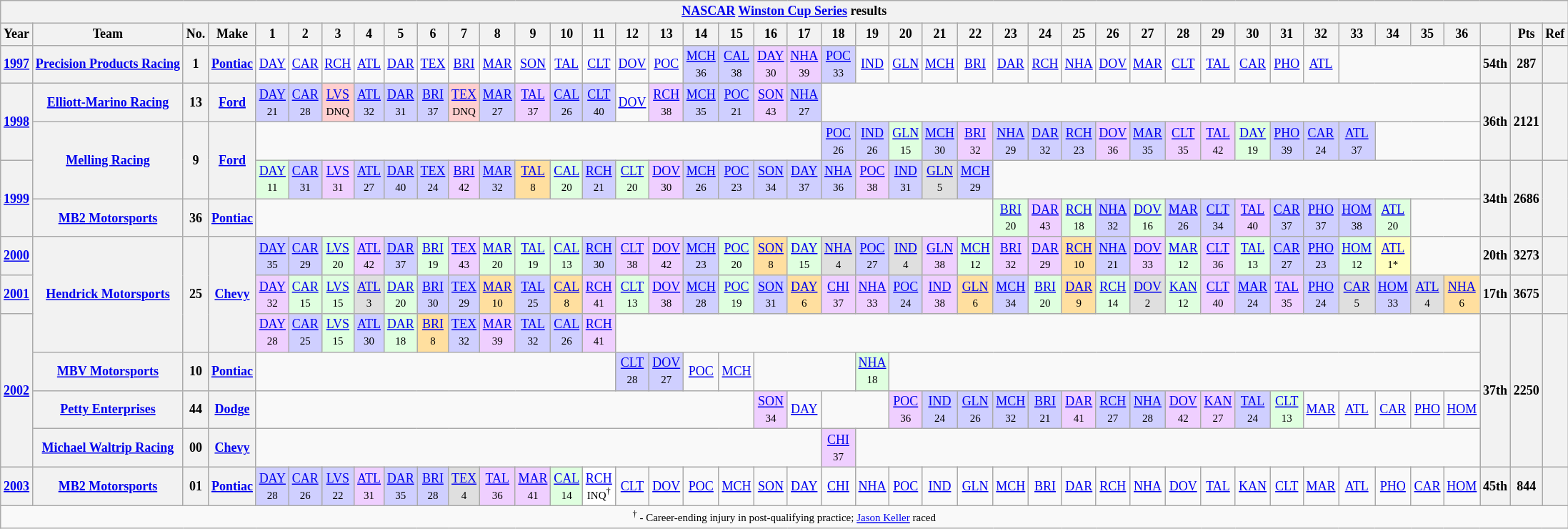<table class="wikitable" style="text-align:center; font-size:75%">
<tr>
<th colspan=45><a href='#'>NASCAR</a> <a href='#'>Winston Cup Series</a> results</th>
</tr>
<tr>
<th>Year</th>
<th>Team</th>
<th>No.</th>
<th>Make</th>
<th>1</th>
<th>2</th>
<th>3</th>
<th>4</th>
<th>5</th>
<th>6</th>
<th>7</th>
<th>8</th>
<th>9</th>
<th>10</th>
<th>11</th>
<th>12</th>
<th>13</th>
<th>14</th>
<th>15</th>
<th>16</th>
<th>17</th>
<th>18</th>
<th>19</th>
<th>20</th>
<th>21</th>
<th>22</th>
<th>23</th>
<th>24</th>
<th>25</th>
<th>26</th>
<th>27</th>
<th>28</th>
<th>29</th>
<th>30</th>
<th>31</th>
<th>32</th>
<th>33</th>
<th>34</th>
<th>35</th>
<th>36</th>
<th></th>
<th>Pts</th>
<th>Ref</th>
</tr>
<tr>
<th><a href='#'>1997</a></th>
<th nowrap><a href='#'>Precision Products Racing</a></th>
<th>1</th>
<th><a href='#'>Pontiac</a></th>
<td><a href='#'>DAY</a></td>
<td><a href='#'>CAR</a></td>
<td><a href='#'>RCH</a></td>
<td><a href='#'>ATL</a></td>
<td><a href='#'>DAR</a></td>
<td><a href='#'>TEX</a></td>
<td><a href='#'>BRI</a></td>
<td><a href='#'>MAR</a></td>
<td><a href='#'>SON</a></td>
<td><a href='#'>TAL</a></td>
<td><a href='#'>CLT</a></td>
<td><a href='#'>DOV</a></td>
<td><a href='#'>POC</a></td>
<td style="background:#CFCFFF;"><a href='#'>MCH</a><br><small>36</small></td>
<td style="background:#CFCFFF;"><a href='#'>CAL</a><br><small>38</small></td>
<td style="background:#EFCFFF;"><a href='#'>DAY</a><br><small>30</small></td>
<td style="background:#EFCFFF;"><a href='#'>NHA</a><br><small>39</small></td>
<td style="background:#CFCFFF;"><a href='#'>POC</a><br><small>33</small></td>
<td><a href='#'>IND</a></td>
<td><a href='#'>GLN</a></td>
<td><a href='#'>MCH</a></td>
<td><a href='#'>BRI</a></td>
<td><a href='#'>DAR</a></td>
<td><a href='#'>RCH</a></td>
<td><a href='#'>NHA</a></td>
<td><a href='#'>DOV</a></td>
<td><a href='#'>MAR</a></td>
<td><a href='#'>CLT</a></td>
<td><a href='#'>TAL</a></td>
<td><a href='#'>CAR</a></td>
<td><a href='#'>PHO</a></td>
<td><a href='#'>ATL</a></td>
<td colspan=4></td>
<th>54th</th>
<th>287</th>
<th></th>
</tr>
<tr>
<th rowspan=2><a href='#'>1998</a></th>
<th><a href='#'>Elliott-Marino Racing</a></th>
<th>13</th>
<th><a href='#'>Ford</a></th>
<td style="background:#CFCFFF;"><a href='#'>DAY</a><br><small>21</small></td>
<td style="background:#CFCFFF;"><a href='#'>CAR</a><br><small>28</small></td>
<td style="background:#FFCFCF;"><a href='#'>LVS</a><br><small>DNQ</small></td>
<td style="background:#CFCFFF;"><a href='#'>ATL</a><br><small>32</small></td>
<td style="background:#CFCFFF;"><a href='#'>DAR</a><br><small>31</small></td>
<td style="background:#CFCFFF;"><a href='#'>BRI</a><br><small>37</small></td>
<td style="background:#FFCFCF;"><a href='#'>TEX</a><br><small>DNQ</small></td>
<td style="background:#CFCFFF;"><a href='#'>MAR</a><br><small>27</small></td>
<td style="background:#EFCFFF;"><a href='#'>TAL</a><br><small>37</small></td>
<td style="background:#CFCFFF;"><a href='#'>CAL</a><br><small>26</small></td>
<td style="background:#CFCFFF;"><a href='#'>CLT</a><br><small>40</small></td>
<td><a href='#'>DOV</a></td>
<td style="background:#EFCFFF;"><a href='#'>RCH</a><br><small>38</small></td>
<td style="background:#CFCFFF;"><a href='#'>MCH</a><br><small>35</small></td>
<td style="background:#CFCFFF;"><a href='#'>POC</a><br><small>21</small></td>
<td style="background:#EFCFFF;"><a href='#'>SON</a><br><small>43</small></td>
<td style="background:#CFCFFF;"><a href='#'>NHA</a><br><small>27</small></td>
<td colspan=19></td>
<th rowspan=2>36th</th>
<th rowspan=2>2121</th>
<th rowspan=2></th>
</tr>
<tr>
<th rowspan=2><a href='#'>Melling Racing</a></th>
<th rowspan=2>9</th>
<th rowspan=2><a href='#'>Ford</a></th>
<td colspan=17></td>
<td style="background:#CFCFFF;"><a href='#'>POC</a><br><small>26</small></td>
<td style="background:#CFCFFF;"><a href='#'>IND</a><br><small>26</small></td>
<td style="background:#DFFFDF;"><a href='#'>GLN</a><br><small>15</small></td>
<td style="background:#CFCFFF;"><a href='#'>MCH</a><br><small>30</small></td>
<td style="background:#EFCFFF;"><a href='#'>BRI</a><br><small>32</small></td>
<td style="background:#CFCFFF;"><a href='#'>NHA</a><br><small>29</small></td>
<td style="background:#CFCFFF;"><a href='#'>DAR</a><br><small>32</small></td>
<td style="background:#CFCFFF;"><a href='#'>RCH</a><br><small>23</small></td>
<td style="background:#EFCFFF;"><a href='#'>DOV</a><br><small>36</small></td>
<td style="background:#CFCFFF;"><a href='#'>MAR</a><br><small>35</small></td>
<td style="background:#EFCFFF;"><a href='#'>CLT</a><br><small>35</small></td>
<td style="background:#EFCFFF;"><a href='#'>TAL</a><br><small>42</small></td>
<td style="background:#DFFFDF;"><a href='#'>DAY</a><br><small>19</small></td>
<td style="background:#CFCFFF;"><a href='#'>PHO</a><br><small>39</small></td>
<td style="background:#CFCFFF;"><a href='#'>CAR</a><br><small>24</small></td>
<td style="background:#CFCFFF;"><a href='#'>ATL</a><br><small>37</small></td>
<td colspan=3></td>
</tr>
<tr>
<th rowspan=2><a href='#'>1999</a></th>
<td style="background:#DFFFDF;"><a href='#'>DAY</a><br><small>11</small></td>
<td style="background:#CFCFFF;"><a href='#'>CAR</a><br><small>31</small></td>
<td style="background:#EFCFFF;"><a href='#'>LVS</a><br><small>31</small></td>
<td style="background:#CFCFFF;"><a href='#'>ATL</a><br><small>27</small></td>
<td style="background:#CFCFFF;"><a href='#'>DAR</a><br><small>40</small></td>
<td style="background:#CFCFFF;"><a href='#'>TEX</a><br><small>24</small></td>
<td style="background:#EFCFFF;"><a href='#'>BRI</a><br><small>42</small></td>
<td style="background:#CFCFFF;"><a href='#'>MAR</a><br><small>32</small></td>
<td style="background:#FFDF9F;"><a href='#'>TAL</a><br><small>8</small></td>
<td style="background:#DFFFDF;"><a href='#'>CAL</a><br><small>20</small></td>
<td style="background:#CFCFFF;"><a href='#'>RCH</a><br><small>21</small></td>
<td style="background:#DFFFDF;"><a href='#'>CLT</a><br><small>20</small></td>
<td style="background:#EFCFFF;"><a href='#'>DOV</a><br><small>30</small></td>
<td style="background:#CFCFFF;"><a href='#'>MCH</a><br><small>26</small></td>
<td style="background:#CFCFFF;"><a href='#'>POC</a><br><small>23</small></td>
<td style="background:#CFCFFF;"><a href='#'>SON</a><br><small>34</small></td>
<td style="background:#CFCFFF;"><a href='#'>DAY</a><br><small>37</small></td>
<td style="background:#CFCFFF;"><a href='#'>NHA</a><br><small>36</small></td>
<td style="background:#EFCFFF;"><a href='#'>POC</a><br><small>38</small></td>
<td style="background:#CFCFFF;"><a href='#'>IND</a><br><small>31</small></td>
<td style="background:#DFDFDF;"><a href='#'>GLN</a><br><small>5</small></td>
<td style="background:#CFCFFF;"><a href='#'>MCH</a><br><small>29</small></td>
<td colspan=14></td>
<th rowspan=2>34th</th>
<th rowspan=2>2686</th>
<th rowspan=2></th>
</tr>
<tr>
<th><a href='#'>MB2 Motorsports</a></th>
<th>36</th>
<th><a href='#'>Pontiac</a></th>
<td colspan=22></td>
<td style="background:#DFFFDF;"><a href='#'>BRI</a><br><small>20</small></td>
<td style="background:#EFCFFF;"><a href='#'>DAR</a><br><small>43</small></td>
<td style="background:#DFFFDF;"><a href='#'>RCH</a><br><small>18</small></td>
<td style="background:#CFCFFF;"><a href='#'>NHA</a><br><small>32</small></td>
<td style="background:#DFFFDF;"><a href='#'>DOV</a><br><small>16</small></td>
<td style="background:#CFCFFF;"><a href='#'>MAR</a><br><small>26</small></td>
<td style="background:#CFCFFF;"><a href='#'>CLT</a><br><small>34</small></td>
<td style="background:#EFCFFF;"><a href='#'>TAL</a><br><small>40</small></td>
<td style="background:#CFCFFF;"><a href='#'>CAR</a><br><small>37</small></td>
<td style="background:#CFCFFF;"><a href='#'>PHO</a><br><small>37</small></td>
<td style="background:#CFCFFF;"><a href='#'>HOM</a><br><small>38</small></td>
<td style="background:#DFFFDF;"><a href='#'>ATL</a><br><small>20</small></td>
<td colspan=2></td>
</tr>
<tr>
<th><a href='#'>2000</a></th>
<th rowspan=3><a href='#'>Hendrick Motorsports</a></th>
<th rowspan=3>25</th>
<th rowspan=3><a href='#'>Chevy</a></th>
<td style="background:#CFCFFF;"><a href='#'>DAY</a><br><small>35</small></td>
<td style="background:#CFCFFF;"><a href='#'>CAR</a><br><small>29</small></td>
<td style="background:#DFFFDF;"><a href='#'>LVS</a><br><small>20</small></td>
<td style="background:#EFCFFF;"><a href='#'>ATL</a><br><small>42</small></td>
<td style="background:#CFCFFF;"><a href='#'>DAR</a><br><small>37</small></td>
<td style="background:#DFFFDF;"><a href='#'>BRI</a><br><small>19</small></td>
<td style="background:#EFCFFF;"><a href='#'>TEX</a><br><small>43</small></td>
<td style="background:#DFFFDF;"><a href='#'>MAR</a><br><small>20</small></td>
<td style="background:#DFFFDF;"><a href='#'>TAL</a><br><small>19</small></td>
<td style="background:#DFFFDF;"><a href='#'>CAL</a><br><small>13</small></td>
<td style="background:#CFCFFF;"><a href='#'>RCH</a><br><small>30</small></td>
<td style="background:#EFCFFF;"><a href='#'>CLT</a><br><small>38</small></td>
<td style="background:#EFCFFF;"><a href='#'>DOV</a><br><small>42</small></td>
<td style="background:#CFCFFF;"><a href='#'>MCH</a><br><small>23</small></td>
<td style="background:#DFFFDF;"><a href='#'>POC</a><br><small>20</small></td>
<td style="background:#FFDF9F;"><a href='#'>SON</a><br><small>8</small></td>
<td style="background:#DFFFDF;"><a href='#'>DAY</a><br><small>15</small></td>
<td style="background:#DFDFDF;"><a href='#'>NHA</a><br><small>4</small></td>
<td style="background:#CFCFFF;"><a href='#'>POC</a><br><small>27</small></td>
<td style="background:#DFDFDF;"><a href='#'>IND</a><br><small>4</small></td>
<td style="background:#EFCFFF;"><a href='#'>GLN</a><br><small>38</small></td>
<td style="background:#DFFFDF;"><a href='#'>MCH</a><br><small>12</small></td>
<td style="background:#EFCFFF;"><a href='#'>BRI</a><br><small>32</small></td>
<td style="background:#EFCFFF;"><a href='#'>DAR</a><br><small>29</small></td>
<td style="background:#FFDF9F;"><a href='#'>RCH</a><br><small>10</small></td>
<td style="background:#CFCFFF;"><a href='#'>NHA</a><br><small>21</small></td>
<td style="background:#EFCFFF;"><a href='#'>DOV</a><br><small>33</small></td>
<td style="background:#DFFFDF;"><a href='#'>MAR</a><br><small>12</small></td>
<td style="background:#EFCFFF;"><a href='#'>CLT</a><br><small>36</small></td>
<td style="background:#DFFFDF;"><a href='#'>TAL</a><br><small>13</small></td>
<td style="background:#CFCFFF;"><a href='#'>CAR</a><br><small>27</small></td>
<td style="background:#CFCFFF;"><a href='#'>PHO</a><br><small>23</small></td>
<td style="background:#DFFFDF;"><a href='#'>HOM</a><br><small>12</small></td>
<td style="background:#FFFFBF;"><a href='#'>ATL</a><br><small>1*</small></td>
<td colspan=2></td>
<th>20th</th>
<th>3273</th>
<th></th>
</tr>
<tr>
<th><a href='#'>2001</a></th>
<td style="background:#EFCFFF;"><a href='#'>DAY</a><br><small>32</small></td>
<td style="background:#DFFFDF;"><a href='#'>CAR</a><br><small>15</small></td>
<td style="background:#DFFFDF;"><a href='#'>LVS</a><br><small>15</small></td>
<td style="background:#DFDFDF;"><a href='#'>ATL</a><br><small>3</small></td>
<td style="background:#DFFFDF;"><a href='#'>DAR</a><br><small>20</small></td>
<td style="background:#CFCFFF;"><a href='#'>BRI</a><br><small>30</small></td>
<td style="background:#CFCFFF;"><a href='#'>TEX</a><br><small>29</small></td>
<td style="background:#FFDF9F;"><a href='#'>MAR</a><br><small>10</small></td>
<td style="background:#CFCFFF;"><a href='#'>TAL</a><br><small>25</small></td>
<td style="background:#FFDF9F;"><a href='#'>CAL</a><br><small>8</small></td>
<td style="background:#EFCFFF;"><a href='#'>RCH</a><br><small>41</small></td>
<td style="background:#DFFFDF;"><a href='#'>CLT</a><br><small>13</small></td>
<td style="background:#EFCFFF;"><a href='#'>DOV</a><br><small>38</small></td>
<td style="background:#CFCFFF;"><a href='#'>MCH</a><br><small>28</small></td>
<td style="background:#DFFFDF;"><a href='#'>POC</a><br><small>19</small></td>
<td style="background:#CFCFFF;"><a href='#'>SON</a><br><small>31</small></td>
<td style="background:#FFDF9F;"><a href='#'>DAY</a><br><small>6</small></td>
<td style="background:#EFCFFF;"><a href='#'>CHI</a><br><small>37</small></td>
<td style="background:#EFCFFF;"><a href='#'>NHA</a><br><small>33</small></td>
<td style="background:#CFCFFF;"><a href='#'>POC</a><br><small>24</small></td>
<td style="background:#EFCFFF;"><a href='#'>IND</a><br><small>38</small></td>
<td style="background:#FFDF9F;"><a href='#'>GLN</a><br><small>6</small></td>
<td style="background:#CFCFFF;"><a href='#'>MCH</a><br><small>34</small></td>
<td style="background:#DFFFDF;"><a href='#'>BRI</a><br><small>20</small></td>
<td style="background:#FFDF9F;"><a href='#'>DAR</a><br><small>9</small></td>
<td style="background:#DFFFDF;"><a href='#'>RCH</a><br><small>14</small></td>
<td style="background:#DFDFDF;"><a href='#'>DOV</a><br><small>2</small></td>
<td style="background:#DFFFDF;"><a href='#'>KAN</a><br><small>12</small></td>
<td style="background:#EFCFFF;"><a href='#'>CLT</a><br><small>40</small></td>
<td style="background:#CFCFFF;"><a href='#'>MAR</a><br><small>24</small></td>
<td style="background:#EFCFFF;"><a href='#'>TAL</a><br><small>35</small></td>
<td style="background:#CFCFFF;"><a href='#'>PHO</a><br><small>24</small></td>
<td style="background:#DFDFDF;"><a href='#'>CAR</a><br><small>5</small></td>
<td style="background:#CFCFFF;"><a href='#'>HOM</a><br><small>33</small></td>
<td style="background:#DFDFDF;"><a href='#'>ATL</a><br><small>4</small></td>
<td style="background:#FFDF9F;"><a href='#'>NHA</a><br><small>6</small></td>
<th>17th</th>
<th>3675</th>
<th></th>
</tr>
<tr>
<th rowspan=4><a href='#'>2002</a></th>
<td style="background:#EFCFFF;"><a href='#'>DAY</a><br><small>28</small></td>
<td style="background:#CFCFFF;"><a href='#'>CAR</a><br><small>25</small></td>
<td style="background:#DFFFDF;"><a href='#'>LVS</a><br><small>15</small></td>
<td style="background:#CFCFFF;"><a href='#'>ATL</a><br><small>30</small></td>
<td style="background:#DFFFDF;"><a href='#'>DAR</a><br><small>18</small></td>
<td style="background:#FFDF9F;"><a href='#'>BRI</a><br><small>8</small></td>
<td style="background:#CFCFFF;"><a href='#'>TEX</a><br><small>32</small></td>
<td style="background:#EFCFFF;"><a href='#'>MAR</a><br><small>39</small></td>
<td style="background:#CFCFFF;"><a href='#'>TAL</a><br><small>32</small></td>
<td style="background:#CFCFFF;"><a href='#'>CAL</a><br><small>26</small></td>
<td style="background:#EFCFFF;"><a href='#'>RCH</a><br><small>41</small></td>
<td colspan=25></td>
<th rowspan=4>37th</th>
<th rowspan=4>2250</th>
<th rowspan=4></th>
</tr>
<tr>
<th><a href='#'>MBV Motorsports</a></th>
<th>10</th>
<th><a href='#'>Pontiac</a></th>
<td colspan=11></td>
<td style="background:#CFCFFF;"><a href='#'>CLT</a><br><small>28</small></td>
<td style="background:#CFCFFF;"><a href='#'>DOV</a><br><small>27</small></td>
<td><a href='#'>POC</a></td>
<td><a href='#'>MCH</a></td>
<td colspan=3></td>
<td style="background:#DFFFDF;"><a href='#'>NHA</a><br><small>18</small></td>
<td colspan=17></td>
</tr>
<tr>
<th><a href='#'>Petty Enterprises</a></th>
<th>44</th>
<th><a href='#'>Dodge</a></th>
<td colspan=15></td>
<td style="background:#EFCFFF;"><a href='#'>SON</a><br><small>34</small></td>
<td><a href='#'>DAY</a></td>
<td colspan=2></td>
<td style="background:#EFCFFF;"><a href='#'>POC</a><br><small>36</small></td>
<td style="background:#CFCFFF;"><a href='#'>IND</a><br><small>24</small></td>
<td style="background:#CFCFFF;"><a href='#'>GLN</a><br><small>26</small></td>
<td style="background:#CFCFFF;"><a href='#'>MCH</a><br><small>32</small></td>
<td style="background:#CFCFFF;"><a href='#'>BRI</a><br><small>21</small></td>
<td style="background:#EFCFFF;"><a href='#'>DAR</a><br><small>41</small></td>
<td style="background:#CFCFFF;"><a href='#'>RCH</a><br><small>27</small></td>
<td style="background:#CFCFFF;"><a href='#'>NHA</a><br><small>28</small></td>
<td style="background:#EFCFFF;"><a href='#'>DOV</a><br><small>42</small></td>
<td style="background:#EFCFFF;"><a href='#'>KAN</a><br><small>27</small></td>
<td style="background:#CFCFFF;"><a href='#'>TAL</a><br><small>24</small></td>
<td style="background:#DFFFDF;"><a href='#'>CLT</a><br><small>13</small></td>
<td><a href='#'>MAR</a></td>
<td><a href='#'>ATL</a></td>
<td><a href='#'>CAR</a></td>
<td><a href='#'>PHO</a></td>
<td><a href='#'>HOM</a></td>
</tr>
<tr>
<th><a href='#'>Michael Waltrip Racing</a></th>
<th>00</th>
<th><a href='#'>Chevy</a></th>
<td colspan=17></td>
<td style="background:#EFCFFF;"><a href='#'>CHI</a><br><small>37</small></td>
<td colspan=18></td>
</tr>
<tr>
<th><a href='#'>2003</a></th>
<th><a href='#'>MB2 Motorsports</a></th>
<th>01</th>
<th><a href='#'>Pontiac</a></th>
<td style="background:#CFCFFF;"><a href='#'>DAY</a><br><small>28</small></td>
<td style="background:#CFCFFF;"><a href='#'>CAR</a><br><small>26</small></td>
<td style="background:#CFCFFF;"><a href='#'>LVS</a><br><small>22</small></td>
<td style="background:#EFCFFF;"><a href='#'>ATL</a><br><small>31</small></td>
<td style="background:#CFCFFF;"><a href='#'>DAR</a><br><small>35</small></td>
<td style="background:#CFCFFF;"><a href='#'>BRI</a><br><small>28</small></td>
<td style="background:#DFDFDF;"><a href='#'>TEX</a><br><small>4</small></td>
<td style="background:#EFCFFF;"><a href='#'>TAL</a><br><small>36</small></td>
<td style="background:#EFCFFF;"><a href='#'>MAR</a><br><small>41</small></td>
<td style="background:#DFFFDF;"><a href='#'>CAL</a><br><small>14</small></td>
<td style="background:#ffffff;"><a href='#'>RCH</a><br><small>INQ<sup>†</sup></small></td>
<td><a href='#'>CLT</a></td>
<td><a href='#'>DOV</a></td>
<td><a href='#'>POC</a></td>
<td><a href='#'>MCH</a></td>
<td><a href='#'>SON</a></td>
<td><a href='#'>DAY</a></td>
<td><a href='#'>CHI</a></td>
<td><a href='#'>NHA</a></td>
<td><a href='#'>POC</a></td>
<td><a href='#'>IND</a></td>
<td><a href='#'>GLN</a></td>
<td><a href='#'>MCH</a></td>
<td><a href='#'>BRI</a></td>
<td><a href='#'>DAR</a></td>
<td><a href='#'>RCH</a></td>
<td><a href='#'>NHA</a></td>
<td><a href='#'>DOV</a></td>
<td><a href='#'>TAL</a></td>
<td><a href='#'>KAN</a></td>
<td><a href='#'>CLT</a></td>
<td><a href='#'>MAR</a></td>
<td><a href='#'>ATL</a></td>
<td><a href='#'>PHO</a></td>
<td><a href='#'>CAR</a></td>
<td><a href='#'>HOM</a></td>
<th>45th</th>
<th>844</th>
<th></th>
</tr>
<tr>
<td colspan=43><small><sup>†</sup> - Career-ending injury in post-qualifying practice; <a href='#'>Jason Keller</a> raced</small></td>
</tr>
</table>
